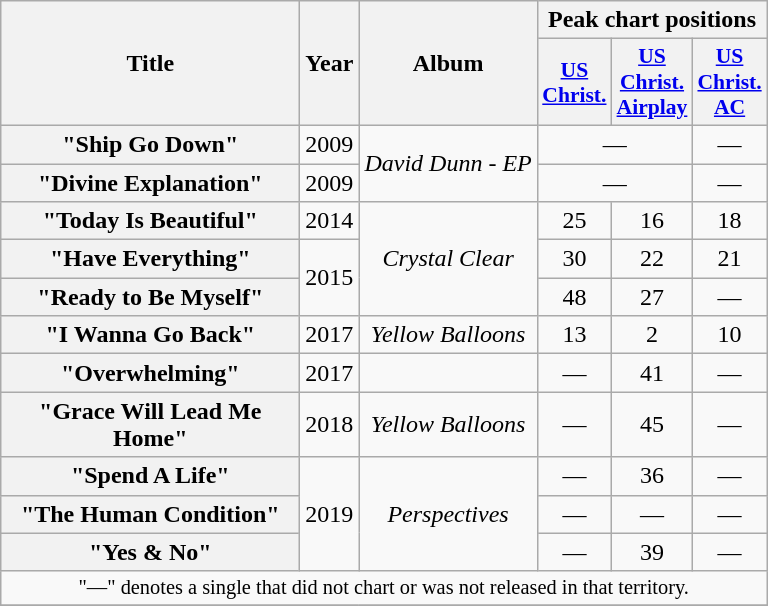<table class="wikitable plainrowheaders" style="text-align:center;">
<tr>
<th scope="col" rowspan="2" style="width:12em;">Title</th>
<th scope="col" rowspan="2" style="width:1em;">Year</th>
<th scope="col" rowspan="2">Album</th>
<th scope="col" colspan="3">Peak chart positions</th>
</tr>
<tr>
<th scope="col" style="width:2.8em;font-size:90%;"><a href='#'>US<br>Christ.</a> <br></th>
<th scope="col" style="width:2.8em;font-size:90%;"><a href='#'>US<br>Christ.<br>Airplay</a><br></th>
<th scope="col" style="width:2.8em;font-size:90%;"><a href='#'>US<br>Christ.<br>AC</a> <br></th>
</tr>
<tr>
<th scope="row">"Ship Go Down"</th>
<td>2009</td>
<td rowspan="2"><em>David Dunn - EP</em></td>
<td colspan="2">—</td>
<td>—</td>
</tr>
<tr>
<th scope="row">"Divine Explanation"</th>
<td>2009</td>
<td colspan="2">—</td>
<td>—</td>
</tr>
<tr>
<th scope="row">"Today Is Beautiful"</th>
<td>2014</td>
<td rowspan="3"><em>Crystal Clear</em></td>
<td>25</td>
<td>16</td>
<td>18</td>
</tr>
<tr>
<th scope="row">"Have Everything"</th>
<td rowspan="2">2015</td>
<td>30</td>
<td>22</td>
<td>21</td>
</tr>
<tr>
<th scope="row">"Ready to Be Myself"</th>
<td>48</td>
<td>27</td>
<td>—</td>
</tr>
<tr>
<th scope="row">"I Wanna Go Back"</th>
<td>2017</td>
<td><em>Yellow Balloons</em></td>
<td>13</td>
<td>2</td>
<td>10</td>
</tr>
<tr>
<th scope="row">"Overwhelming"</th>
<td>2017</td>
<td></td>
<td>—</td>
<td>41</td>
<td>—</td>
</tr>
<tr>
<th scope="row">"Grace Will Lead Me Home"</th>
<td>2018</td>
<td><em>Yellow Balloons</em></td>
<td>—</td>
<td>45</td>
<td>—</td>
</tr>
<tr>
<th scope="row">"Spend A Life"</th>
<td rowspan="3">2019</td>
<td rowspan="3"><em>Perspectives</em></td>
<td>—</td>
<td>36</td>
<td>—</td>
</tr>
<tr>
<th scope="row">"The Human Condition"</th>
<td>—</td>
<td>—</td>
<td>—</td>
</tr>
<tr>
<th scope="row">"Yes & No"</th>
<td>—</td>
<td>39</td>
<td>—</td>
</tr>
<tr>
<td colspan="6" style="font-size:85%">"—" denotes a single that did not chart or was not released in that territory.</td>
</tr>
<tr>
</tr>
</table>
